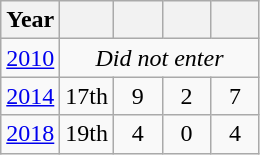<table class="wikitable" style="text-align: center;">
<tr>
<th>Year</th>
<th></th>
<th width=25px></th>
<th width=25px></th>
<th width=25px></th>
</tr>
<tr>
<td> <a href='#'>2010</a></td>
<td colspan=4><em>Did not enter</em></td>
</tr>
<tr>
<td> <a href='#'>2014</a></td>
<td>17th</td>
<td>9</td>
<td>2</td>
<td>7</td>
</tr>
<tr>
<td> <a href='#'>2018</a></td>
<td>19th</td>
<td>4</td>
<td>0</td>
<td>4</td>
</tr>
</table>
